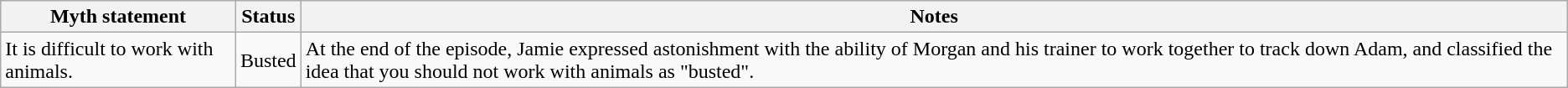<table class="wikitable plainrowheaders">
<tr>
<th>Myth statement</th>
<th>Status</th>
<th>Notes</th>
</tr>
<tr>
<td>It is difficult to work with animals.</td>
<td><span>Busted</span></td>
<td>At the end of the episode, Jamie expressed astonishment with the ability of Morgan and his trainer to work together to track down Adam, and classified the idea that you should not work with animals as "busted".</td>
</tr>
</table>
